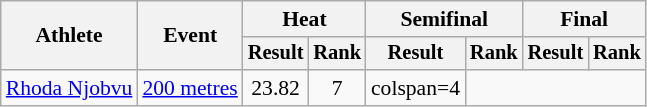<table class="wikitable" style="font-size:90%">
<tr>
<th rowspan="2">Athlete</th>
<th rowspan="2">Event</th>
<th colspan="2">Heat</th>
<th colspan="2">Semifinal</th>
<th colspan="2">Final</th>
</tr>
<tr style="font-size:95%">
<th>Result</th>
<th>Rank</th>
<th>Result</th>
<th>Rank</th>
<th>Result</th>
<th>Rank</th>
</tr>
<tr align=center>
<td align=left><a href='#'>Rhoda Njobvu</a></td>
<td align=left><a href='#'>200 metres</a></td>
<td>23.82</td>
<td>7</td>
<td>colspan=4 </td>
</tr>
</table>
